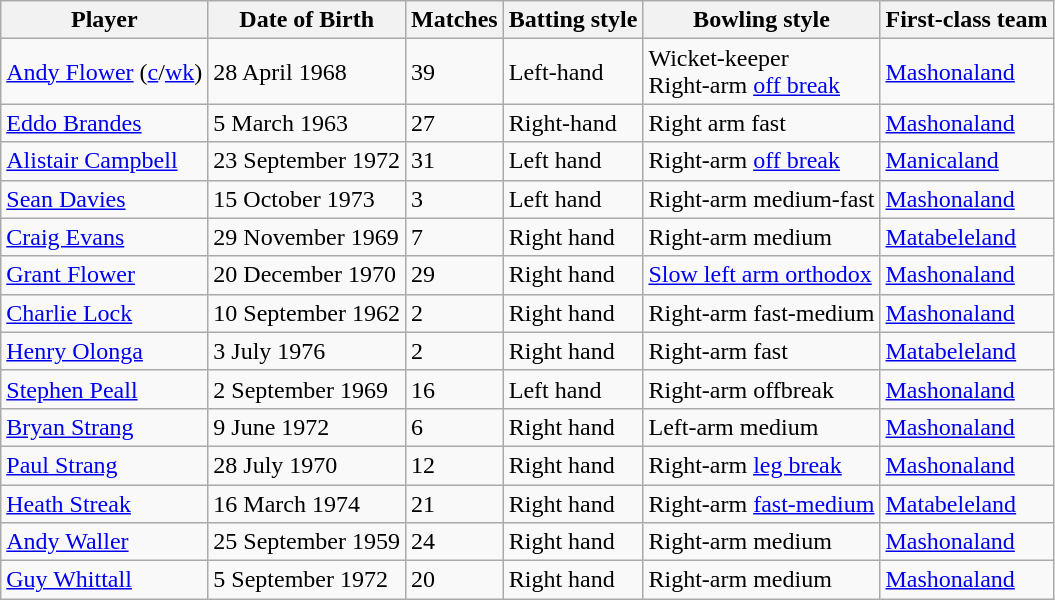<table class="wikitable">
<tr>
<th>Player</th>
<th>Date of Birth</th>
<th>Matches</th>
<th>Batting style</th>
<th>Bowling style</th>
<th>First-class team</th>
</tr>
<tr>
<td><a href='#'>Andy Flower</a> (<a href='#'>c</a>/<a href='#'>wk</a>)</td>
<td>28 April 1968</td>
<td>39</td>
<td>Left-hand</td>
<td>Wicket-keeper<br>Right-arm <a href='#'>off break</a></td>
<td> <a href='#'>Mashonaland</a></td>
</tr>
<tr>
<td><a href='#'>Eddo Brandes</a></td>
<td>5 March 1963</td>
<td>27</td>
<td>Right-hand</td>
<td>Right arm fast</td>
<td> <a href='#'>Mashonaland</a></td>
</tr>
<tr>
<td><a href='#'>Alistair Campbell</a></td>
<td>23 September 1972</td>
<td>31</td>
<td>Left hand</td>
<td>Right-arm <a href='#'>off break</a></td>
<td> <a href='#'>Manicaland</a></td>
</tr>
<tr>
<td><a href='#'>Sean Davies</a></td>
<td>15 October 1973</td>
<td>3</td>
<td>Left hand</td>
<td>Right-arm medium-fast</td>
<td> <a href='#'>Mashonaland</a></td>
</tr>
<tr>
<td><a href='#'>Craig Evans</a></td>
<td>29 November 1969</td>
<td>7</td>
<td>Right hand</td>
<td>Right-arm medium</td>
<td> <a href='#'>Matabeleland</a></td>
</tr>
<tr>
<td><a href='#'>Grant Flower</a></td>
<td>20 December 1970</td>
<td>29</td>
<td>Right hand</td>
<td><a href='#'>Slow left arm orthodox</a></td>
<td> <a href='#'>Mashonaland</a></td>
</tr>
<tr>
<td><a href='#'>Charlie Lock</a></td>
<td>10 September 1962</td>
<td>2</td>
<td>Right hand</td>
<td>Right-arm fast-medium</td>
<td> <a href='#'>Mashonaland</a></td>
</tr>
<tr>
<td><a href='#'>Henry Olonga</a></td>
<td>3 July 1976</td>
<td>2</td>
<td>Right hand</td>
<td>Right-arm fast</td>
<td>  <a href='#'>Matabeleland</a></td>
</tr>
<tr>
<td><a href='#'>Stephen Peall</a></td>
<td>2 September 1969</td>
<td>16</td>
<td>Left hand</td>
<td>Right-arm offbreak</td>
<td> <a href='#'>Mashonaland</a></td>
</tr>
<tr>
<td><a href='#'>Bryan Strang</a></td>
<td>9 June 1972</td>
<td>6</td>
<td>Right hand</td>
<td>Left-arm medium</td>
<td> <a href='#'>Mashonaland</a></td>
</tr>
<tr>
<td><a href='#'>Paul Strang</a></td>
<td>28 July 1970</td>
<td>12</td>
<td>Right hand</td>
<td>Right-arm <a href='#'>leg break</a></td>
<td> <a href='#'>Mashonaland</a></td>
</tr>
<tr>
<td><a href='#'>Heath Streak</a></td>
<td>16 March 1974</td>
<td>21</td>
<td>Right hand</td>
<td>Right-arm <a href='#'>fast-medium</a></td>
<td>  <a href='#'>Matabeleland</a></td>
</tr>
<tr>
<td><a href='#'>Andy Waller</a></td>
<td>25 September 1959</td>
<td>24</td>
<td>Right hand</td>
<td>Right-arm medium</td>
<td> <a href='#'>Mashonaland</a></td>
</tr>
<tr>
<td><a href='#'>Guy Whittall</a></td>
<td>5 September 1972</td>
<td>20</td>
<td>Right hand</td>
<td>Right-arm medium</td>
<td> <a href='#'>Mashonaland</a></td>
</tr>
</table>
